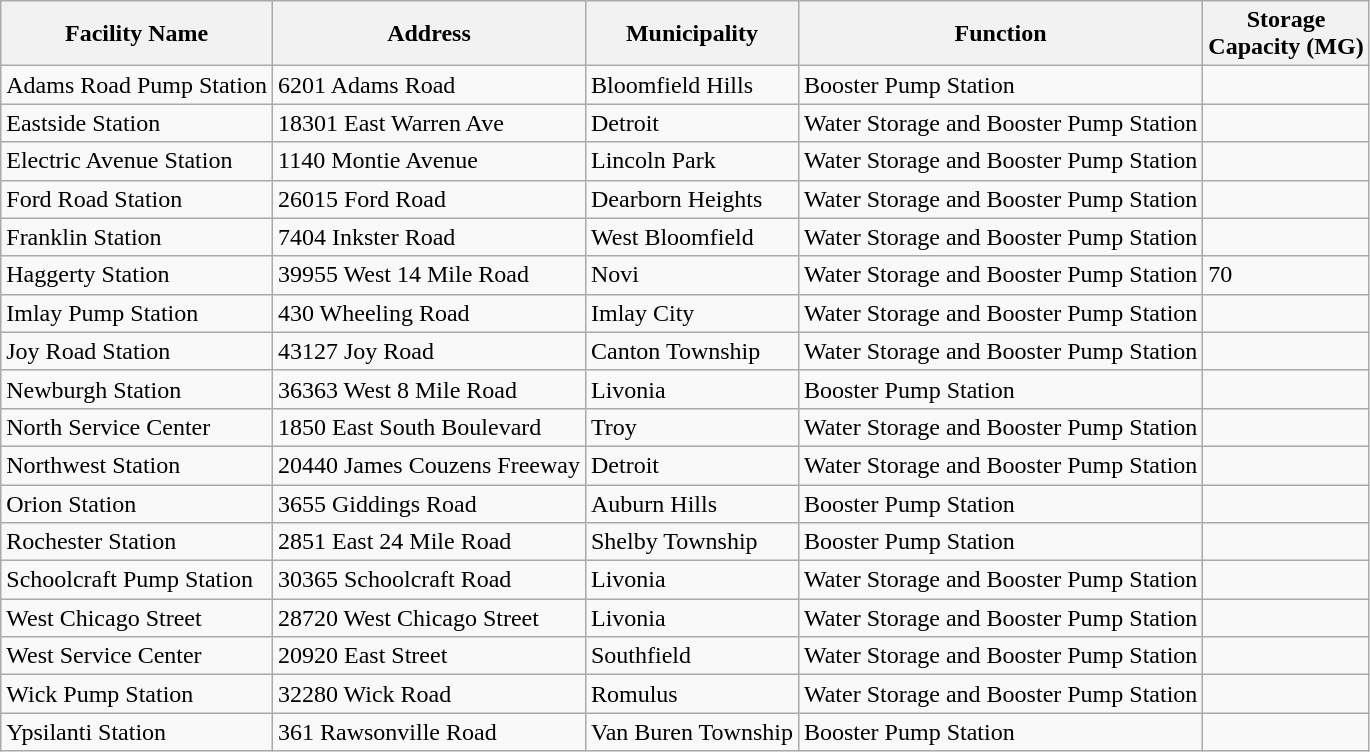<table class="wikitable">
<tr>
<th>Facility Name</th>
<th>Address</th>
<th>Municipality</th>
<th>Function</th>
<th>Storage<br>Capacity (MG)</th>
</tr>
<tr>
<td>Adams Road Pump Station</td>
<td>6201 Adams Road</td>
<td>Bloomfield Hills</td>
<td>Booster Pump Station</td>
<td></td>
</tr>
<tr>
<td>Eastside Station</td>
<td>18301 East Warren Ave</td>
<td>Detroit</td>
<td>Water Storage and Booster Pump Station</td>
<td></td>
</tr>
<tr>
<td>Electric Avenue Station</td>
<td>1140 Montie Avenue</td>
<td>Lincoln Park</td>
<td>Water Storage and Booster Pump Station</td>
<td></td>
</tr>
<tr>
<td>Ford Road Station</td>
<td>26015 Ford Road</td>
<td>Dearborn Heights</td>
<td>Water Storage and Booster Pump Station</td>
<td></td>
</tr>
<tr>
<td>Franklin Station</td>
<td>7404 Inkster Road</td>
<td>West Bloomfield</td>
<td>Water Storage and Booster Pump Station</td>
<td></td>
</tr>
<tr>
<td>Haggerty Station</td>
<td>39955 West 14 Mile Road</td>
<td>Novi</td>
<td>Water Storage and Booster Pump Station</td>
<td>70</td>
</tr>
<tr>
<td>Imlay Pump Station</td>
<td>430 Wheeling Road</td>
<td>Imlay City</td>
<td>Water Storage and Booster Pump Station</td>
<td></td>
</tr>
<tr>
<td>Joy Road Station</td>
<td>43127 Joy Road</td>
<td>Canton Township</td>
<td>Water Storage and Booster Pump Station</td>
<td></td>
</tr>
<tr>
<td>Newburgh Station</td>
<td>36363 West 8 Mile Road</td>
<td>Livonia</td>
<td>Booster Pump Station</td>
<td></td>
</tr>
<tr>
<td>North Service Center</td>
<td>1850 East South Boulevard</td>
<td>Troy</td>
<td>Water Storage and Booster Pump Station</td>
<td></td>
</tr>
<tr>
<td>Northwest Station</td>
<td>20440 James Couzens Freeway</td>
<td>Detroit</td>
<td>Water Storage and Booster Pump Station</td>
<td></td>
</tr>
<tr>
<td>Orion Station</td>
<td>3655 Giddings Road</td>
<td>Auburn Hills</td>
<td>Booster Pump Station</td>
<td></td>
</tr>
<tr>
<td>Rochester Station</td>
<td>2851 East 24 Mile Road</td>
<td>Shelby Township</td>
<td>Booster Pump Station</td>
<td></td>
</tr>
<tr>
<td>Schoolcraft Pump Station</td>
<td>30365 Schoolcraft Road</td>
<td>Livonia</td>
<td>Water Storage and Booster Pump Station</td>
<td></td>
</tr>
<tr>
<td>West Chicago Street</td>
<td>28720 West Chicago Street</td>
<td>Livonia</td>
<td>Water Storage and Booster Pump Station</td>
<td></td>
</tr>
<tr>
<td>West Service Center</td>
<td>20920 East Street</td>
<td>Southfield</td>
<td>Water Storage and Booster Pump Station</td>
<td></td>
</tr>
<tr>
<td>Wick Pump Station</td>
<td>32280 Wick Road</td>
<td>Romulus</td>
<td>Water Storage and Booster Pump Station</td>
<td></td>
</tr>
<tr>
<td>Ypsilanti Station</td>
<td>361 Rawsonville Road</td>
<td>Van Buren Township</td>
<td>Booster Pump Station</td>
<td></td>
</tr>
</table>
